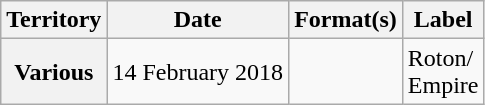<table class="wikitable plainrowheaders">
<tr>
<th scope="col">Territory</th>
<th scope="col">Date</th>
<th scope="col">Format(s)</th>
<th scope="col">Label</th>
</tr>
<tr>
<th scope="row">Various</th>
<td>14 February 2018</td>
<td></td>
<td>Roton/<br>Empire</td>
</tr>
</table>
